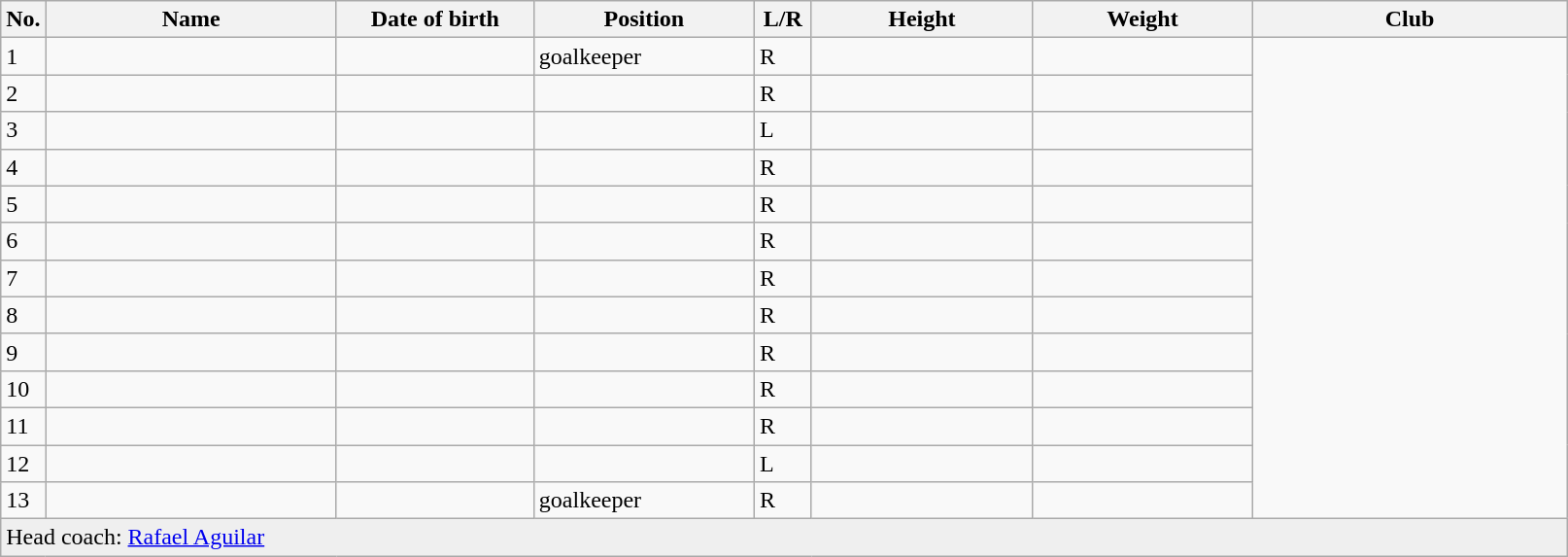<table class=wikitable sortable style=font-size:100%; text-align:center;>
<tr>
<th>No.</th>
<th style=width:12em>Name</th>
<th style=width:8em>Date of birth</th>
<th style=width:9em>Position</th>
<th style=width:2em>L/R</th>
<th style=width:9em>Height</th>
<th style=width:9em>Weight</th>
<th style=width:13em>Club</th>
</tr>
<tr>
<td>1</td>
<td align=left></td>
<td></td>
<td>goalkeeper</td>
<td>R</td>
<td></td>
<td></td>
</tr>
<tr>
<td>2</td>
<td align=left></td>
<td></td>
<td></td>
<td>R</td>
<td></td>
<td></td>
</tr>
<tr>
<td>3</td>
<td align=left></td>
<td></td>
<td></td>
<td>L</td>
<td></td>
<td></td>
</tr>
<tr>
<td>4</td>
<td align=left></td>
<td></td>
<td></td>
<td>R</td>
<td></td>
<td></td>
</tr>
<tr>
<td>5</td>
<td align=left></td>
<td></td>
<td></td>
<td>R</td>
<td></td>
<td></td>
</tr>
<tr>
<td>6</td>
<td align=left></td>
<td></td>
<td></td>
<td>R</td>
<td></td>
<td></td>
</tr>
<tr>
<td>7</td>
<td align=left></td>
<td></td>
<td></td>
<td>R</td>
<td></td>
<td></td>
</tr>
<tr>
<td>8</td>
<td align=left></td>
<td></td>
<td></td>
<td>R</td>
<td></td>
<td></td>
</tr>
<tr>
<td>9</td>
<td align=left></td>
<td></td>
<td></td>
<td>R</td>
<td></td>
<td></td>
</tr>
<tr>
<td>10</td>
<td align=left></td>
<td></td>
<td></td>
<td>R</td>
<td></td>
<td></td>
</tr>
<tr>
<td>11</td>
<td align=left></td>
<td></td>
<td></td>
<td>R</td>
<td></td>
<td></td>
</tr>
<tr>
<td>12</td>
<td align=left></td>
<td></td>
<td></td>
<td>L</td>
<td></td>
<td></td>
</tr>
<tr>
<td>13</td>
<td align=left></td>
<td></td>
<td>goalkeeper</td>
<td>R</td>
<td></td>
<td></td>
</tr>
<tr style="background:#efefef;">
<td colspan="8" style="text-align:left;">Head coach: <a href='#'>Rafael Aguilar</a></td>
</tr>
</table>
